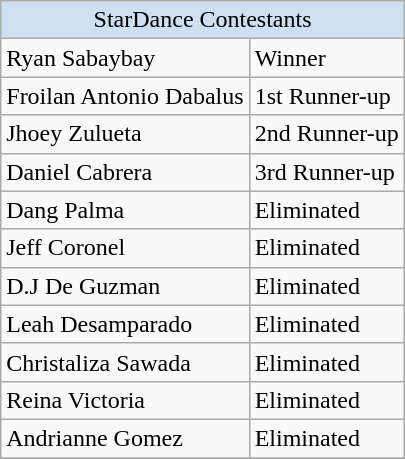<table class="wikitable" style="margin-left: 10px;">
<tr>
<td colspan="2" style="background:#cedff2; text-align:center;">StarDance Contestants</td>
</tr>
<tr>
<td>Ryan Sabaybay</td>
<td>Winner</td>
</tr>
<tr>
<td>Froilan Antonio Dabalus</td>
<td>1st Runner-up</td>
</tr>
<tr>
<td>Jhoey Zulueta</td>
<td>2nd Runner-up</td>
</tr>
<tr>
<td>Daniel Cabrera</td>
<td>3rd Runner-up</td>
</tr>
<tr>
<td>Dang Palma</td>
<td>Eliminated</td>
</tr>
<tr>
<td>Jeff Coronel</td>
<td>Eliminated</td>
</tr>
<tr>
<td>D.J De Guzman</td>
<td>Eliminated</td>
</tr>
<tr>
<td>Leah Desamparado</td>
<td>Eliminated</td>
</tr>
<tr>
<td>Christaliza Sawada</td>
<td>Eliminated</td>
</tr>
<tr>
<td>Reina Victoria</td>
<td>Eliminated</td>
</tr>
<tr>
<td>Andrianne Gomez</td>
<td>Eliminated</td>
</tr>
<tr>
</tr>
</table>
